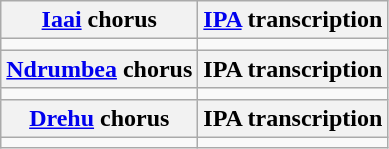<table class="wikitable">
<tr>
<th><a href='#'>Iaai</a> chorus</th>
<th><a href='#'>IPA</a> transcription</th>
</tr>
<tr style="vertical-align:top; white-space:nowrap;">
<td></td>
<td></td>
</tr>
<tr>
<th><a href='#'>Ndrumbea</a> chorus</th>
<th>IPA transcription</th>
</tr>
<tr style="vertical-align:top; white-space:nowrap;">
<td></td>
<td></td>
</tr>
<tr>
<th><a href='#'>Drehu</a> chorus</th>
<th>IPA transcription</th>
</tr>
<tr style="vertical-align:top; white-space:nowrap;">
<td></td>
<td></td>
</tr>
</table>
